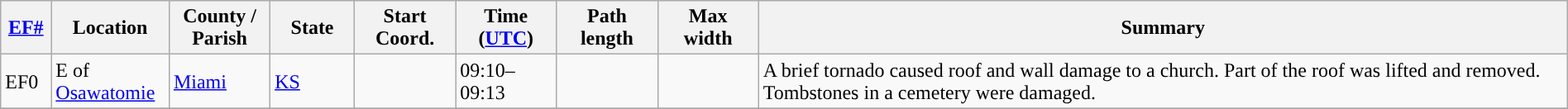<table class="wikitable sortable" style="width:100%;">
<tr>
<th scope="col"  style="width:3%; text-align:center;"><a href='#'>EF#</a></th>
<th scope="col"  style="width:7%; text-align:center;" class="unsortable">Location</th>
<th scope="col"  style="width:6%; text-align:center;" class="unsortable">County / Parish</th>
<th scope="col"  style="width:5%; text-align:center;">State</th>
<th scope="col"  style="width:6%; text-align:center;">Start Coord.</th>
<th scope="col"  style="width:6%; text-align:center;">Time (<a href='#'>UTC</a>)</th>
<th scope="col"  style="width:6%; text-align:center;">Path length</th>
<th scope="col"  style="width:6%; text-align:center;">Max width</th>
<th scope="col" class="unsortable" style="width:48%; text-align:center;">Summary</th>
</tr>
<tr>
<td>EF0</td>
<td>E of <a href='#'>Osawatomie</a></td>
<td><a href='#'>Miami</a></td>
<td><a href='#'>KS</a></td>
<td></td>
<td>09:10–09:13</td>
<td></td>
<td></td>
<td>A brief tornado caused roof and wall damage to a church. Part of the roof was lifted and removed. Tombstones in a cemetery were damaged.</td>
</tr>
<tr>
</tr>
</table>
